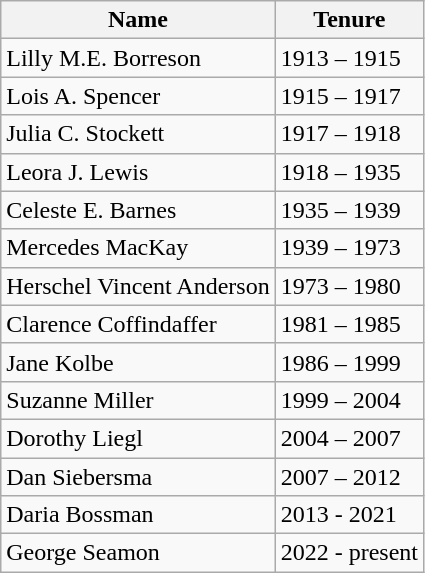<table class="wikitable">
<tr>
<th>Name</th>
<th>Tenure</th>
</tr>
<tr>
<td>Lilly M.E. Borreson</td>
<td>1913 – 1915</td>
</tr>
<tr>
<td>Lois A. Spencer</td>
<td>1915 – 1917</td>
</tr>
<tr>
<td>Julia C. Stockett</td>
<td>1917 – 1918</td>
</tr>
<tr>
<td>Leora J. Lewis</td>
<td>1918 – 1935</td>
</tr>
<tr>
<td>Celeste E. Barnes</td>
<td>1935 – 1939</td>
</tr>
<tr>
<td>Mercedes MacKay</td>
<td>1939 – 1973</td>
</tr>
<tr>
<td>Herschel Vincent Anderson</td>
<td>1973 – 1980</td>
</tr>
<tr>
<td>Clarence Coffindaffer</td>
<td>1981 – 1985</td>
</tr>
<tr>
<td>Jane Kolbe</td>
<td>1986 – 1999</td>
</tr>
<tr>
<td>Suzanne Miller</td>
<td>1999 – 2004</td>
</tr>
<tr>
<td>Dorothy Liegl</td>
<td>2004 – 2007</td>
</tr>
<tr>
<td>Dan Siebersma</td>
<td>2007 – 2012</td>
</tr>
<tr>
<td>Daria Bossman</td>
<td>2013 - 2021</td>
</tr>
<tr>
<td>George Seamon</td>
<td>2022 - present</td>
</tr>
</table>
